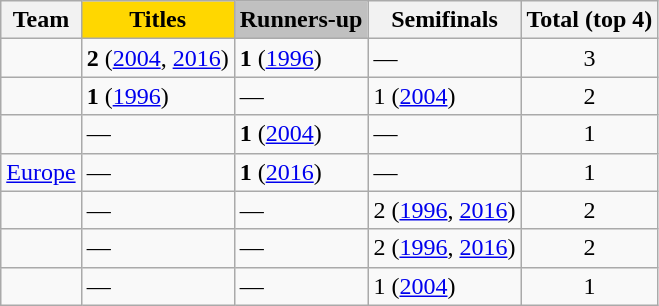<table class="wikitable">
<tr>
<th>Team</th>
<th style="background:#FFD700;">Titles</th>
<th style="background:#C0C0C0;">Runners-up</th>
<th>Semifinals</th>
<th>Total (top 4)</th>
</tr>
<tr>
<td></td>
<td><strong>2</strong> (<a href='#'>2004</a>, <a href='#'>2016</a>)</td>
<td><strong>1</strong> (<a href='#'>1996</a>)</td>
<td>—</td>
<td style="text-align:center;">3</td>
</tr>
<tr>
<td></td>
<td><strong>1</strong> (<a href='#'>1996</a>)</td>
<td>—</td>
<td>1 (<a href='#'>2004</a>)</td>
<td style="text-align:center;">2</td>
</tr>
<tr>
<td></td>
<td>—</td>
<td><strong>1</strong> (<a href='#'>2004</a>)</td>
<td>—</td>
<td style="text-align:center;">1</td>
</tr>
<tr>
<td><a href='#'>Europe</a></td>
<td>—</td>
<td><strong>1</strong> (<a href='#'>2016</a>)</td>
<td>—</td>
<td style="text-align:center;">1</td>
</tr>
<tr>
<td></td>
<td>—</td>
<td>—</td>
<td>2 (<a href='#'>1996</a>, <a href='#'>2016</a>)</td>
<td style="text-align:center;">2</td>
</tr>
<tr>
<td></td>
<td>—</td>
<td>—</td>
<td>2 (<a href='#'>1996</a>, <a href='#'>2016</a>)</td>
<td style="text-align:center;">2</td>
</tr>
<tr>
<td></td>
<td>—</td>
<td>—</td>
<td>1 (<a href='#'>2004</a>)</td>
<td style="text-align:center;">1</td>
</tr>
</table>
